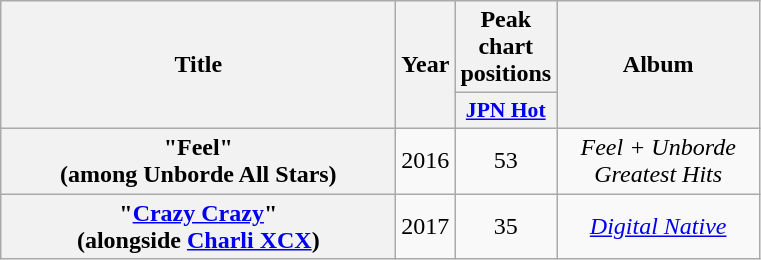<table class="wikitable plainrowheaders" style="text-align:center;">
<tr>
<th scope="col" rowspan="2" style="width:16em;">Title</th>
<th scope="col" rowspan="2" style="width:2em;">Year</th>
<th scope="col" colspan="1">Peak chart positions</th>
<th scope="col" rowspan="2" style="width:8em;">Album</th>
</tr>
<tr>
<th scope="col" style="width:3em;font-size:90%;"><a href='#'>JPN Hot</a><br></th>
</tr>
<tr>
<th scope="row">"Feel"<br><span>(among Unborde All Stars)</span></th>
<td>2016</td>
<td>53</td>
<td><em>Feel + Unborde Greatest Hits</em></td>
</tr>
<tr>
<th scope="row">"<a href='#'>Crazy Crazy</a>"<br><span>(alongside <a href='#'>Charli XCX</a>)</span></th>
<td>2017</td>
<td>35</td>
<td><em><a href='#'>Digital Native</a></em></td>
</tr>
</table>
